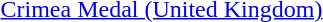<table>
<tr>
<td rowspan=2 style="width:60px; vertical-align:top;"></td>
<td><a href='#'>Crimea Medal (United Kingdom)</a></td>
</tr>
<tr>
<td></td>
</tr>
</table>
